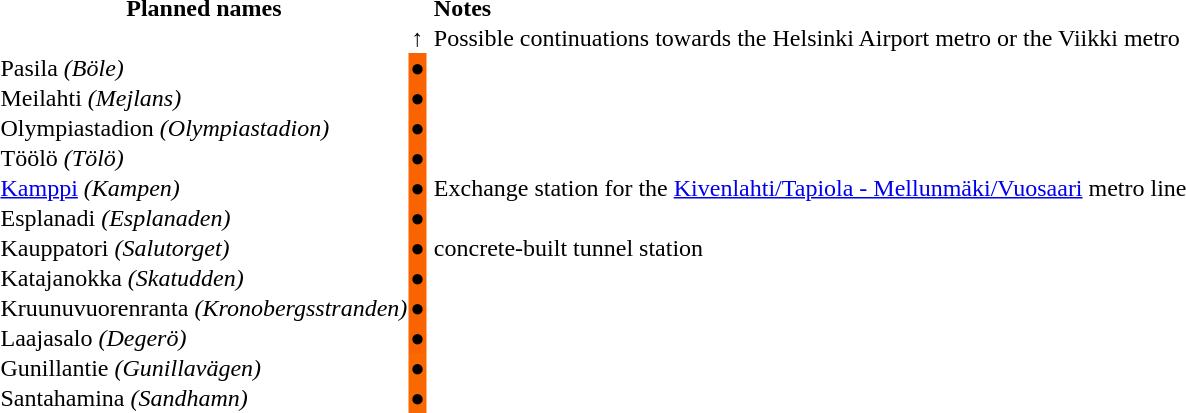<table cellspacing="0">
<tr>
<th>Planned names</th>
<th></th>
<th style="text-align: left;"> Notes</th>
<th></th>
</tr>
<tr>
<td></td>
<td style="text-align: center;">↑</td>
<td> Possible continuations towards the Helsinki Airport metro or the Viikki metro</td>
</tr>
<tr>
<td>Pasila <em>(Böle)</em></td>
<td bgcolor="#FA6400">●</td>
<td></td>
</tr>
<tr>
<td>Meilahti <em>(Mejlans)</em></td>
<td bgcolor="#FA6400">●</td>
<td></td>
</tr>
<tr>
<td>Olympiastadion <em>(Olympiastadion)</em></td>
<td bgcolor="#FA6400">●</td>
<td></td>
</tr>
<tr>
<td>Töölö <em>(Tölö)</em></td>
<td bgcolor="#FA6400">●</td>
<td></td>
</tr>
<tr>
<td><a href='#'>Kamppi</a> <em>(Kampen)</em></td>
<td bgcolor="#FA6400">●</td>
<td> Exchange station for the <a href='#'>Kivenlahti/Tapiola - Mellunmäki/Vuosaari</a> metro line</td>
</tr>
<tr>
<td>Esplanadi <em>(Esplanaden)</em></td>
<td bgcolor="#FA6400">●</td>
<td></td>
</tr>
<tr>
<td>Kauppatori <em>(Salutorget)</em></td>
<td bgcolor="#FA6400">●</td>
<td> concrete-built tunnel station</td>
</tr>
<tr>
<td>Katajanokka <em>(Skatudden)</em></td>
<td bgcolor="#FA6400">●</td>
</tr>
<tr>
<td>Kruunuvuorenranta <em>(Kronobergsstranden)</em></td>
<td bgcolor="#FA6400">●</td>
</tr>
<tr>
<td>Laajasalo <em>(Degerö)</em></td>
<td bgcolor="#FA6400">●</td>
</tr>
<tr>
<td>Gunillantie <em>(Gunillavägen)</em></td>
<td bgcolor="#FA6900">●</td>
</tr>
<tr>
<td>Santahamina <em>(Sandhamn)</em></td>
<td bgcolor="#FA6900">●</td>
</tr>
<tr>
</tr>
</table>
